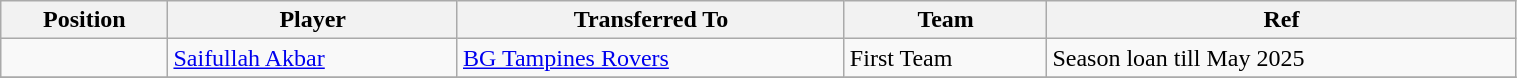<table class="wikitable sortable" style="width:80%; text-align:center; font-size:100%; text-align:left;">
<tr>
<th><strong>Position</strong></th>
<th><strong>Player</strong></th>
<th><strong>Transferred To</strong></th>
<th><strong>Team</strong></th>
<th><strong>Ref</strong></th>
</tr>
<tr>
<td></td>
<td> <a href='#'>Saifullah Akbar</a></td>
<td> <a href='#'>BG Tampines Rovers</a></td>
<td>First Team</td>
<td>Season loan till May 2025</td>
</tr>
<tr>
</tr>
</table>
